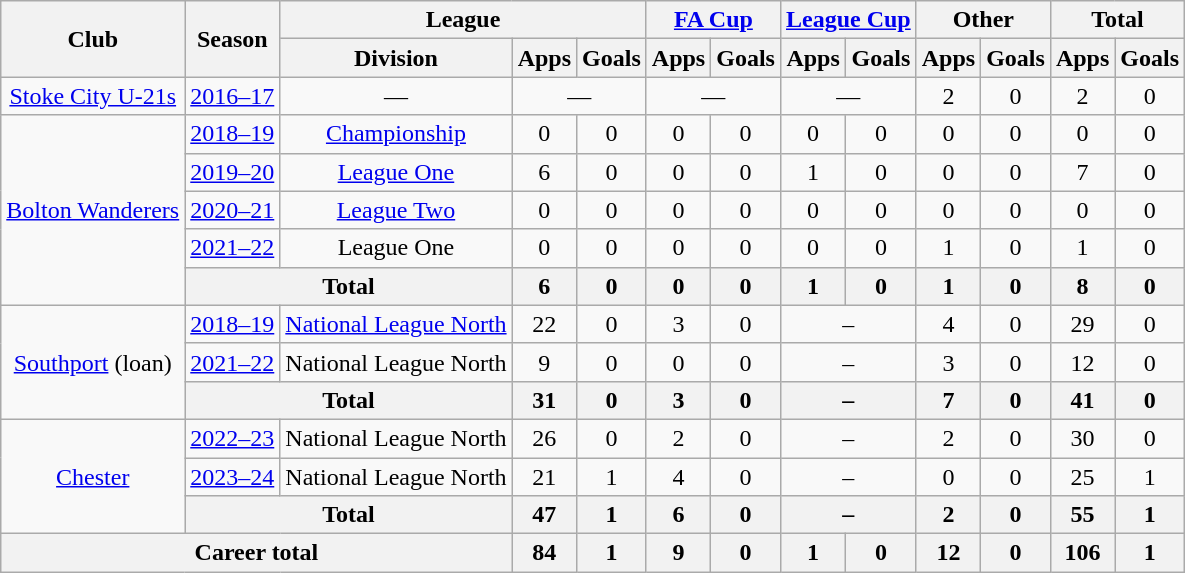<table class="wikitable" style="text-align: center">
<tr>
<th rowspan="2">Club</th>
<th rowspan="2">Season</th>
<th colspan="3">League</th>
<th colspan="2"><a href='#'>FA Cup</a></th>
<th colspan="2"><a href='#'>League Cup</a></th>
<th colspan="2">Other</th>
<th colspan="2">Total</th>
</tr>
<tr>
<th>Division</th>
<th>Apps</th>
<th>Goals</th>
<th>Apps</th>
<th>Goals</th>
<th>Apps</th>
<th>Goals</th>
<th>Apps</th>
<th>Goals</th>
<th>Apps</th>
<th>Goals</th>
</tr>
<tr>
<td><a href='#'>Stoke City U-21s</a></td>
<td><a href='#'>2016–17</a></td>
<td>—</td>
<td colspan="2">—</td>
<td colspan="2">—</td>
<td colspan="2">—</td>
<td>2</td>
<td>0</td>
<td>2</td>
<td>0</td>
</tr>
<tr>
<td rowspan="5"><a href='#'>Bolton Wanderers</a></td>
<td><a href='#'>2018–19</a></td>
<td><a href='#'>Championship</a></td>
<td>0</td>
<td>0</td>
<td>0</td>
<td>0</td>
<td>0</td>
<td>0</td>
<td>0</td>
<td>0</td>
<td>0</td>
<td>0</td>
</tr>
<tr>
<td><a href='#'>2019–20</a></td>
<td><a href='#'>League One</a></td>
<td>6</td>
<td>0</td>
<td>0</td>
<td>0</td>
<td>1</td>
<td>0</td>
<td>0</td>
<td>0</td>
<td>7</td>
<td>0</td>
</tr>
<tr>
<td><a href='#'>2020–21</a></td>
<td><a href='#'>League Two</a></td>
<td>0</td>
<td>0</td>
<td>0</td>
<td>0</td>
<td>0</td>
<td>0</td>
<td>0</td>
<td>0</td>
<td>0</td>
<td>0</td>
</tr>
<tr>
<td><a href='#'>2021–22</a></td>
<td>League One</td>
<td>0</td>
<td>0</td>
<td>0</td>
<td>0</td>
<td>0</td>
<td>0</td>
<td>1</td>
<td>0</td>
<td>1</td>
<td>0</td>
</tr>
<tr>
<th colspan="2">Total</th>
<th>6</th>
<th>0</th>
<th>0</th>
<th>0</th>
<th>1</th>
<th>0</th>
<th>1</th>
<th>0</th>
<th>8</th>
<th>0</th>
</tr>
<tr>
<td rowspan="3"><a href='#'>Southport</a> (loan)</td>
<td><a href='#'>2018–19</a></td>
<td><a href='#'>National League North</a></td>
<td>22</td>
<td>0</td>
<td>3</td>
<td>0</td>
<td colspan="2">–</td>
<td>4</td>
<td>0</td>
<td>29</td>
<td>0</td>
</tr>
<tr>
<td><a href='#'>2021–22</a></td>
<td>National League North</td>
<td>9</td>
<td>0</td>
<td>0</td>
<td>0</td>
<td colspan="2">–</td>
<td>3</td>
<td>0</td>
<td>12</td>
<td>0</td>
</tr>
<tr>
<th colspan="2">Total</th>
<th>31</th>
<th>0</th>
<th>3</th>
<th>0</th>
<th colspan="2">–</th>
<th>7</th>
<th>0</th>
<th>41</th>
<th>0</th>
</tr>
<tr>
<td rowspan="3"><a href='#'>Chester</a></td>
<td><a href='#'>2022–23</a></td>
<td>National League North</td>
<td>26</td>
<td>0</td>
<td>2</td>
<td>0</td>
<td colspan="2">–</td>
<td>2</td>
<td>0</td>
<td>30</td>
<td>0</td>
</tr>
<tr>
<td><a href='#'>2023–24</a></td>
<td>National League North</td>
<td>21</td>
<td>1</td>
<td>4</td>
<td>0</td>
<td colspan="2">–</td>
<td>0</td>
<td>0</td>
<td>25</td>
<td>1</td>
</tr>
<tr>
<th colspan="2">Total</th>
<th>47</th>
<th>1</th>
<th>6</th>
<th>0</th>
<th colspan="2">–</th>
<th>2</th>
<th>0</th>
<th>55</th>
<th>1</th>
</tr>
<tr>
<th colspan="3">Career total</th>
<th>84</th>
<th>1</th>
<th>9</th>
<th>0</th>
<th>1</th>
<th>0</th>
<th>12</th>
<th>0</th>
<th>106</th>
<th>1</th>
</tr>
</table>
